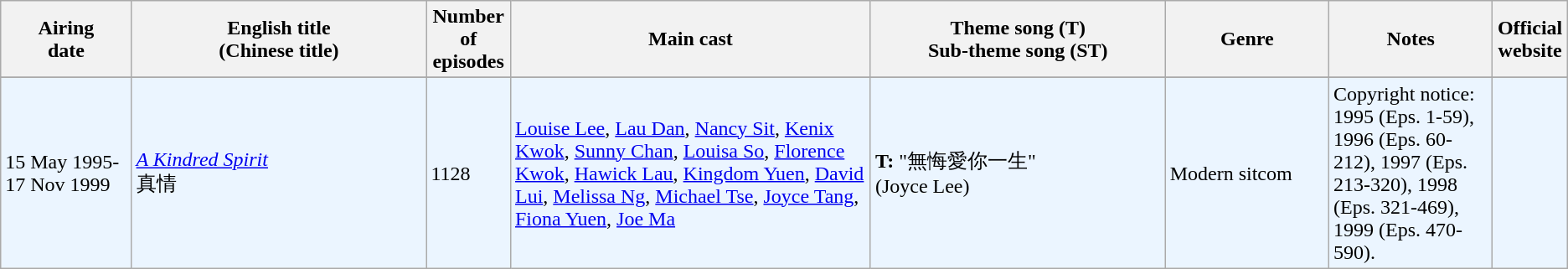<table class="wikitable">
<tr>
<th align=center width=8% bgcolor="silver">Airing<br>date</th>
<th align=center width=18% bgcolor="silver">English title <br> (Chinese title)</th>
<th align=center width=5% bgcolor="silver">Number of episodes</th>
<th align=center width=22% bgcolor="silver">Main cast</th>
<th align=center width=18% bgcolor="silver">Theme song (T) <br>Sub-theme song (ST)</th>
<th align=center width=10% bgcolor="silver">Genre</th>
<th align=center width=10% bgcolor="silver">Notes</th>
<th align=center width=1% bgcolor="silver">Official website</th>
</tr>
<tr>
</tr>
<tr ---- bgcolor="#ebf5ff">
<td>15 May 1995- <br> 17 Nov 1999</td>
<td><em><a href='#'>A Kindred Spirit</a></em> <br> 真情</td>
<td>1128</td>
<td><a href='#'>Louise Lee</a>, <a href='#'>Lau Dan</a>, <a href='#'>Nancy Sit</a>, <a href='#'>Kenix Kwok</a>, <a href='#'>Sunny Chan</a>, <a href='#'>Louisa So</a>, <a href='#'>Florence Kwok</a>, <a href='#'>Hawick Lau</a>, <a href='#'>Kingdom Yuen</a>, <a href='#'>David Lui</a>, <a href='#'>Melissa Ng</a>, <a href='#'>Michael Tse</a>, <a href='#'>Joyce Tang</a>, <a href='#'>Fiona Yuen</a>, <a href='#'>Joe Ma</a></td>
<td><strong>T:</strong> "無悔愛你一生" <br>(Joyce Lee)</td>
<td>Modern sitcom</td>
<td>Copyright notice: 1995 (Eps. 1-59), 1996 (Eps. 60-212), 1997 (Eps. 213-320), 1998 (Eps. 321-469), 1999 (Eps. 470-590).</td>
<td> </td>
</tr>
</table>
